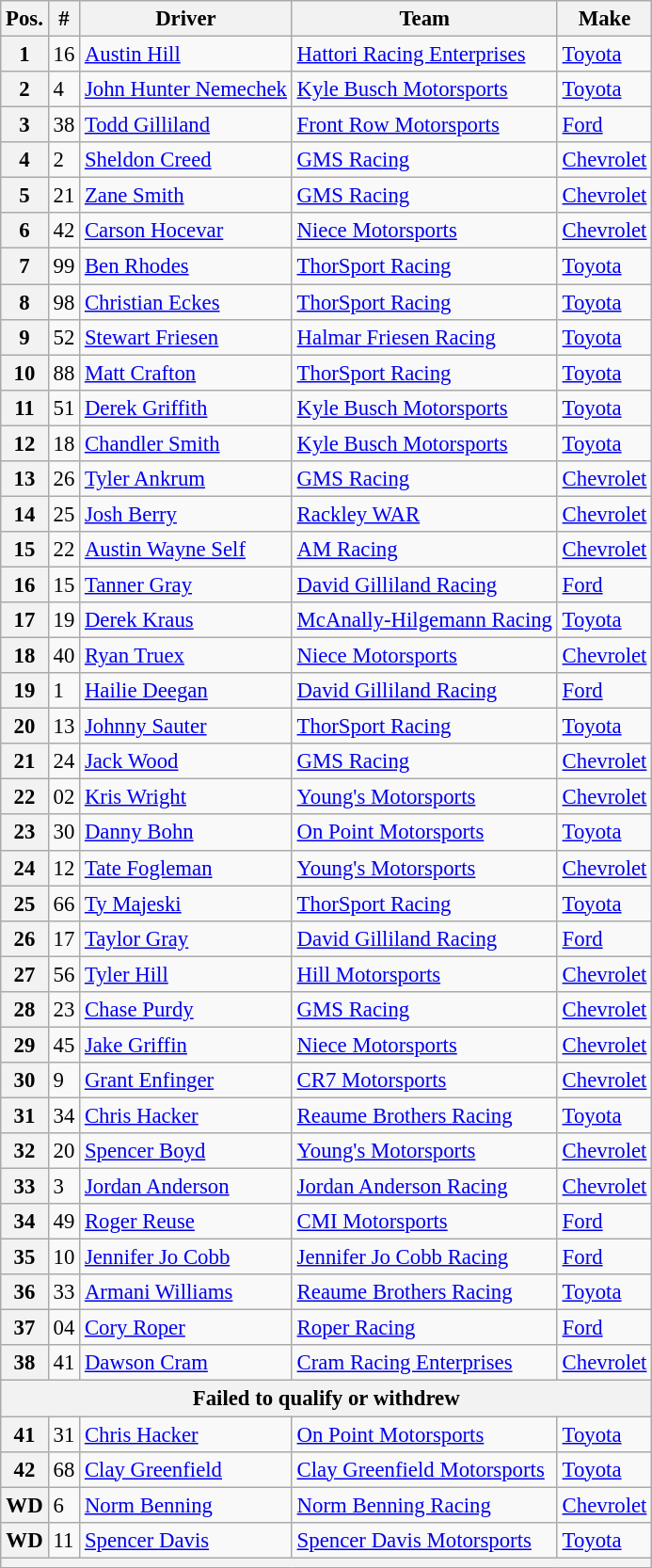<table class="wikitable" style="font-size:95%">
<tr>
<th>Pos.</th>
<th>#</th>
<th>Driver</th>
<th>Team</th>
<th>Make</th>
</tr>
<tr>
<th>1</th>
<td>16</td>
<td><a href='#'>Austin Hill</a></td>
<td><a href='#'>Hattori Racing Enterprises</a></td>
<td><a href='#'>Toyota</a></td>
</tr>
<tr>
<th>2</th>
<td>4</td>
<td><a href='#'>John Hunter Nemechek</a></td>
<td><a href='#'>Kyle Busch Motorsports</a></td>
<td><a href='#'>Toyota</a></td>
</tr>
<tr>
<th>3</th>
<td>38</td>
<td><a href='#'>Todd Gilliland</a></td>
<td><a href='#'>Front Row Motorsports</a></td>
<td><a href='#'>Ford</a></td>
</tr>
<tr>
<th>4</th>
<td>2</td>
<td><a href='#'>Sheldon Creed</a></td>
<td><a href='#'>GMS Racing</a></td>
<td><a href='#'>Chevrolet</a></td>
</tr>
<tr>
<th>5</th>
<td>21</td>
<td><a href='#'>Zane Smith</a></td>
<td><a href='#'>GMS Racing</a></td>
<td><a href='#'>Chevrolet</a></td>
</tr>
<tr>
<th>6</th>
<td>42</td>
<td><a href='#'>Carson Hocevar</a></td>
<td><a href='#'>Niece Motorsports</a></td>
<td><a href='#'>Chevrolet</a></td>
</tr>
<tr>
<th>7</th>
<td>99</td>
<td><a href='#'>Ben Rhodes</a></td>
<td><a href='#'>ThorSport Racing</a></td>
<td><a href='#'>Toyota</a></td>
</tr>
<tr>
<th>8</th>
<td>98</td>
<td><a href='#'>Christian Eckes</a></td>
<td><a href='#'>ThorSport Racing</a></td>
<td><a href='#'>Toyota</a></td>
</tr>
<tr>
<th>9</th>
<td>52</td>
<td><a href='#'>Stewart Friesen</a></td>
<td><a href='#'>Halmar Friesen Racing</a></td>
<td><a href='#'>Toyota</a></td>
</tr>
<tr>
<th>10</th>
<td>88</td>
<td><a href='#'>Matt Crafton</a></td>
<td><a href='#'>ThorSport Racing</a></td>
<td><a href='#'>Toyota</a></td>
</tr>
<tr>
<th>11</th>
<td>51</td>
<td><a href='#'>Derek Griffith</a></td>
<td><a href='#'>Kyle Busch Motorsports</a></td>
<td><a href='#'>Toyota</a></td>
</tr>
<tr>
<th>12</th>
<td>18</td>
<td><a href='#'>Chandler Smith</a></td>
<td><a href='#'>Kyle Busch Motorsports</a></td>
<td><a href='#'>Toyota</a></td>
</tr>
<tr>
<th>13</th>
<td>26</td>
<td><a href='#'>Tyler Ankrum</a></td>
<td><a href='#'>GMS Racing</a></td>
<td><a href='#'>Chevrolet</a></td>
</tr>
<tr>
<th>14</th>
<td>25</td>
<td><a href='#'>Josh Berry</a></td>
<td><a href='#'>Rackley WAR</a></td>
<td><a href='#'>Chevrolet</a></td>
</tr>
<tr>
<th>15</th>
<td>22</td>
<td><a href='#'>Austin Wayne Self</a></td>
<td><a href='#'>AM Racing</a></td>
<td><a href='#'>Chevrolet</a></td>
</tr>
<tr>
<th>16</th>
<td>15</td>
<td><a href='#'>Tanner Gray</a></td>
<td><a href='#'>David Gilliland Racing</a></td>
<td><a href='#'>Ford</a></td>
</tr>
<tr>
<th>17</th>
<td>19</td>
<td><a href='#'>Derek Kraus</a></td>
<td><a href='#'>McAnally-Hilgemann Racing</a></td>
<td><a href='#'>Toyota</a></td>
</tr>
<tr>
<th>18</th>
<td>40</td>
<td><a href='#'>Ryan Truex</a></td>
<td><a href='#'>Niece Motorsports</a></td>
<td><a href='#'>Chevrolet</a></td>
</tr>
<tr>
<th>19</th>
<td>1</td>
<td><a href='#'>Hailie Deegan</a></td>
<td><a href='#'>David Gilliland Racing</a></td>
<td><a href='#'>Ford</a></td>
</tr>
<tr>
<th>20</th>
<td>13</td>
<td><a href='#'>Johnny Sauter</a></td>
<td><a href='#'>ThorSport Racing</a></td>
<td><a href='#'>Toyota</a></td>
</tr>
<tr>
<th>21</th>
<td>24</td>
<td><a href='#'>Jack Wood</a></td>
<td><a href='#'>GMS Racing</a></td>
<td><a href='#'>Chevrolet</a></td>
</tr>
<tr>
<th>22</th>
<td>02</td>
<td><a href='#'>Kris Wright</a></td>
<td><a href='#'>Young's Motorsports</a></td>
<td><a href='#'>Chevrolet</a></td>
</tr>
<tr>
<th>23</th>
<td>30</td>
<td><a href='#'>Danny Bohn</a></td>
<td><a href='#'>On Point Motorsports</a></td>
<td><a href='#'>Toyota</a></td>
</tr>
<tr>
<th>24</th>
<td>12</td>
<td><a href='#'>Tate Fogleman</a></td>
<td><a href='#'>Young's Motorsports</a></td>
<td><a href='#'>Chevrolet</a></td>
</tr>
<tr>
<th>25</th>
<td>66</td>
<td><a href='#'>Ty Majeski</a></td>
<td><a href='#'>ThorSport Racing</a></td>
<td><a href='#'>Toyota</a></td>
</tr>
<tr>
<th>26</th>
<td>17</td>
<td><a href='#'>Taylor Gray</a></td>
<td><a href='#'>David Gilliland Racing</a></td>
<td><a href='#'>Ford</a></td>
</tr>
<tr>
<th>27</th>
<td>56</td>
<td><a href='#'>Tyler Hill</a></td>
<td><a href='#'>Hill Motorsports</a></td>
<td><a href='#'>Chevrolet</a></td>
</tr>
<tr>
<th>28</th>
<td>23</td>
<td><a href='#'>Chase Purdy</a></td>
<td><a href='#'>GMS Racing</a></td>
<td><a href='#'>Chevrolet</a></td>
</tr>
<tr>
<th>29</th>
<td>45</td>
<td><a href='#'>Jake Griffin</a></td>
<td><a href='#'>Niece Motorsports</a></td>
<td><a href='#'>Chevrolet</a></td>
</tr>
<tr>
<th>30</th>
<td>9</td>
<td><a href='#'>Grant Enfinger</a></td>
<td><a href='#'>CR7 Motorsports</a></td>
<td><a href='#'>Chevrolet</a></td>
</tr>
<tr>
<th>31</th>
<td>34</td>
<td><a href='#'>Chris Hacker</a></td>
<td><a href='#'>Reaume Brothers Racing</a></td>
<td><a href='#'>Toyota</a></td>
</tr>
<tr>
<th>32</th>
<td>20</td>
<td><a href='#'>Spencer Boyd</a></td>
<td><a href='#'>Young's Motorsports</a></td>
<td><a href='#'>Chevrolet</a></td>
</tr>
<tr>
<th>33</th>
<td>3</td>
<td><a href='#'>Jordan Anderson</a></td>
<td><a href='#'>Jordan Anderson Racing</a></td>
<td><a href='#'>Chevrolet</a></td>
</tr>
<tr>
<th>34</th>
<td>49</td>
<td><a href='#'>Roger Reuse</a></td>
<td><a href='#'>CMI Motorsports</a></td>
<td><a href='#'>Ford</a></td>
</tr>
<tr>
<th>35</th>
<td>10</td>
<td><a href='#'>Jennifer Jo Cobb</a></td>
<td><a href='#'>Jennifer Jo Cobb Racing</a></td>
<td><a href='#'>Ford</a></td>
</tr>
<tr>
<th>36</th>
<td>33</td>
<td><a href='#'>Armani Williams</a></td>
<td><a href='#'>Reaume Brothers Racing</a></td>
<td><a href='#'>Toyota</a></td>
</tr>
<tr>
<th>37</th>
<td>04</td>
<td><a href='#'>Cory Roper</a></td>
<td><a href='#'>Roper Racing</a></td>
<td><a href='#'>Ford</a></td>
</tr>
<tr>
<th>38</th>
<td>41</td>
<td><a href='#'>Dawson Cram</a></td>
<td><a href='#'>Cram Racing Enterprises</a></td>
<td><a href='#'>Chevrolet</a></td>
</tr>
<tr>
<th colspan="5">Failed to qualify or withdrew</th>
</tr>
<tr>
<th>41</th>
<td>31</td>
<td><a href='#'>Chris Hacker</a></td>
<td><a href='#'>On Point Motorsports</a></td>
<td><a href='#'>Toyota</a></td>
</tr>
<tr>
<th>42</th>
<td>68</td>
<td><a href='#'>Clay Greenfield</a></td>
<td><a href='#'>Clay Greenfield Motorsports</a></td>
<td><a href='#'>Toyota</a></td>
</tr>
<tr>
<th>WD</th>
<td>6</td>
<td><a href='#'>Norm Benning</a></td>
<td><a href='#'>Norm Benning Racing</a></td>
<td><a href='#'>Chevrolet</a></td>
</tr>
<tr>
<th>WD</th>
<td>11</td>
<td><a href='#'>Spencer Davis</a></td>
<td><a href='#'>Spencer Davis Motorsports</a></td>
<td><a href='#'>Toyota</a></td>
</tr>
<tr>
<th colspan="5"></th>
</tr>
</table>
